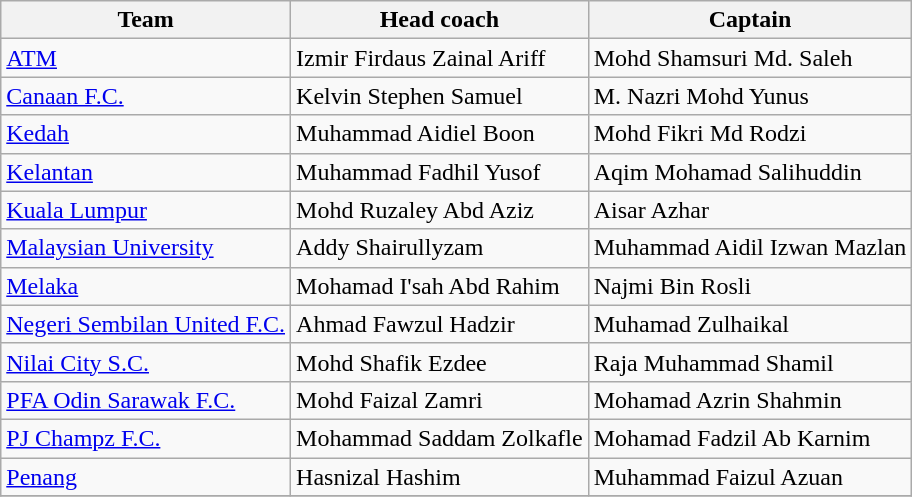<table class="wikitable sortable">
<tr>
<th>Team</th>
<th>Head coach</th>
<th>Captain</th>
</tr>
<tr>
<td><a href='#'>ATM</a></td>
<td> Izmir Firdaus Zainal Ariff</td>
<td> Mohd Shamsuri Md. Saleh</td>
</tr>
<tr>
<td><a href='#'>Canaan F.C.</a></td>
<td> Kelvin Stephen Samuel</td>
<td> M. Nazri Mohd Yunus</td>
</tr>
<tr>
<td><a href='#'>Kedah</a></td>
<td> Muhammad Aidiel Boon</td>
<td> Mohd Fikri Md Rodzi</td>
</tr>
<tr>
<td><a href='#'>Kelantan</a></td>
<td> Muhammad Fadhil Yusof</td>
<td> Aqim Mohamad Salihuddin</td>
</tr>
<tr>
<td><a href='#'>Kuala Lumpur</a></td>
<td> Mohd Ruzaley Abd Aziz</td>
<td> Aisar Azhar</td>
</tr>
<tr>
<td><a href='#'>Malaysian University</a></td>
<td> Addy Shairullyzam</td>
<td> Muhammad Aidil Izwan Mazlan</td>
</tr>
<tr>
<td><a href='#'>Melaka</a></td>
<td> Mohamad I'sah Abd Rahim</td>
<td> Najmi Bin Rosli</td>
</tr>
<tr>
<td><a href='#'>Negeri Sembilan United F.C.</a></td>
<td> Ahmad Fawzul Hadzir</td>
<td> Muhamad Zulhaikal</td>
</tr>
<tr>
<td><a href='#'>Nilai City S.C.</a></td>
<td> Mohd Shafik Ezdee</td>
<td> Raja Muhammad Shamil</td>
</tr>
<tr>
<td><a href='#'>PFA Odin Sarawak F.C.</a></td>
<td> Mohd Faizal Zamri</td>
<td> Mohamad Azrin Shahmin</td>
</tr>
<tr>
<td><a href='#'>PJ Champz F.C.</a></td>
<td> Mohammad Saddam Zolkafle</td>
<td> Mohamad Fadzil Ab Karnim</td>
</tr>
<tr>
<td><a href='#'>Penang</a></td>
<td> Hasnizal Hashim</td>
<td>  Muhammad Faizul Azuan</td>
</tr>
<tr>
</tr>
</table>
